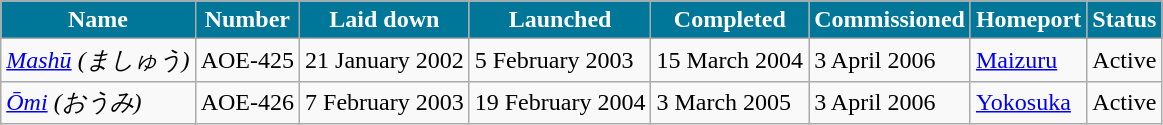<table class="wikitable">
<tr>
<th style="background:#079;color:#fff;">Name</th>
<th style="background:#079;color:#fff;">Number</th>
<th style="background:#079;color:#fff;">Laid down</th>
<th style="background:#079;color:#fff;">Launched</th>
<th style="background:#079;color:#fff;">Completed</th>
<th style="background:#079;color:#fff;">Commissioned</th>
<th style="background:#079;color:#fff;">Homeport</th>
<th style="background:#079;color:#fff;">Status</th>
</tr>
<tr>
<td><em><a href='#'>Mashū</a> (ましゅう)</em></td>
<td>AOE-425</td>
<td>21 January 2002</td>
<td>5 February 2003</td>
<td>15 March 2004</td>
<td>3 April 2006</td>
<td><a href='#'>Maizuru</a></td>
<td>Active</td>
</tr>
<tr>
<td><em><a href='#'>Ōmi</a> (おうみ)</em></td>
<td>AOE-426</td>
<td>7 February 2003</td>
<td>19 February 2004</td>
<td>3 March 2005</td>
<td>3 April 2006</td>
<td><a href='#'>Yokosuka</a></td>
<td>Active</td>
</tr>
</table>
